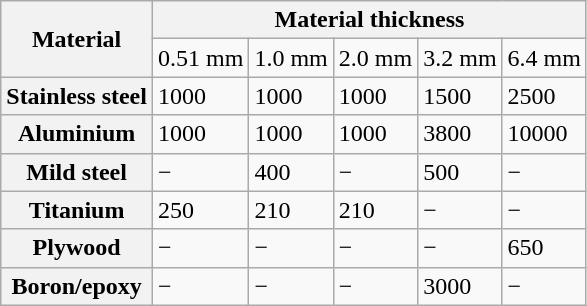<table class="wikitable">
<tr>
<th rowspan=2>Material</th>
<th colspan=5>Material thickness</th>
</tr>
<tr>
<td>0.51 mm</td>
<td>1.0 mm</td>
<td>2.0 mm</td>
<td>3.2 mm</td>
<td>6.4 mm</td>
</tr>
<tr>
<th>Stainless steel</th>
<td>1000</td>
<td>1000</td>
<td>1000</td>
<td>1500</td>
<td>2500</td>
</tr>
<tr>
<th>Aluminium</th>
<td>1000</td>
<td>1000</td>
<td>1000</td>
<td>3800</td>
<td>10000</td>
</tr>
<tr>
<th>Mild steel</th>
<td>−</td>
<td>400</td>
<td>−</td>
<td>500</td>
<td>−</td>
</tr>
<tr>
<th>Titanium</th>
<td>250</td>
<td>210</td>
<td>210</td>
<td>−</td>
<td>−</td>
</tr>
<tr>
<th>Plywood</th>
<td>−</td>
<td>−</td>
<td>−</td>
<td>−</td>
<td>650</td>
</tr>
<tr>
<th>Boron/epoxy</th>
<td>−</td>
<td>−</td>
<td>−</td>
<td>3000</td>
<td>−</td>
</tr>
</table>
